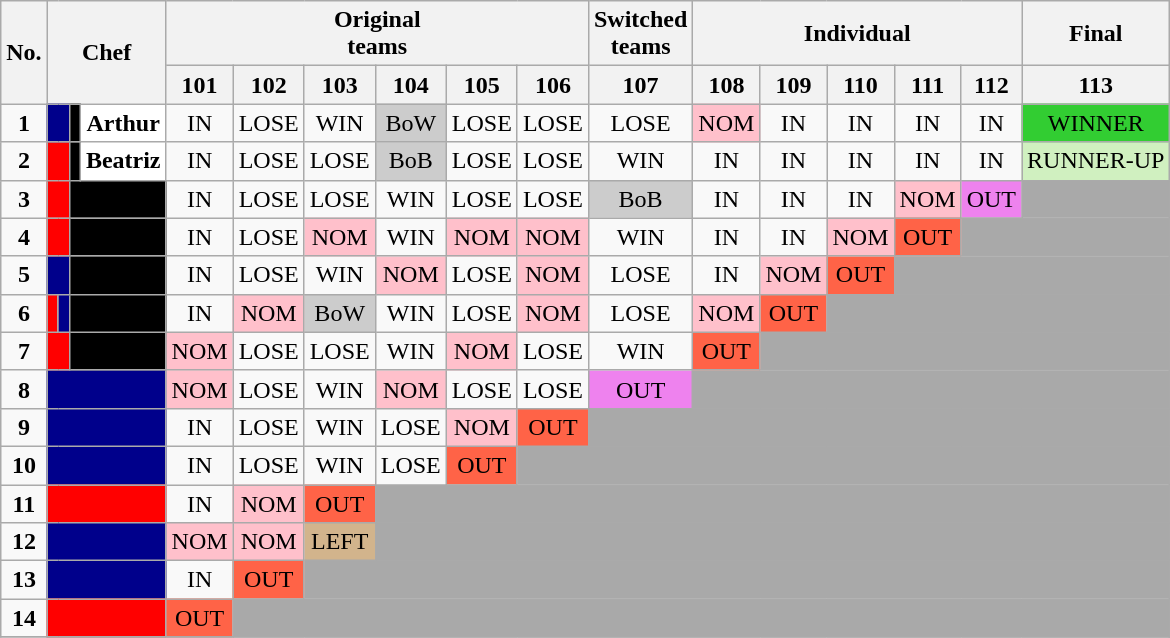<table class="wikitable plainrowheaders" style="text-align:center">
<tr>
<th rowspan=2>No.</th>
<th rowspan=2 colspan=4>Chef</th>
<th colspan=6>Original<br>teams</th>
<th colspan=1>Switched<br>teams</th>
<th colspan=5>Individual</th>
<th colspan=5>Final</th>
</tr>
<tr>
<th>101</th>
<th>102</th>
<th>103</th>
<th>104</th>
<th>105</th>
<th>106</th>
<th>107</th>
<th>108</th>
<th>109</th>
<th>110</th>
<th>111</th>
<th>112</th>
<th>113</th>
</tr>
<tr>
<td scope="row"><strong>1</strong></td>
<td colspan="2" bgcolor="#00008B"></td>
<td bgcolor="#000000"></td>
<td style="background:white; color:black;"><strong>Arthur</strong></td>
<td>IN</td>
<td>LOSE</td>
<td>WIN</td>
<td bgcolor="CCCCCC">BoW</td>
<td>LOSE</td>
<td>LOSE</td>
<td>LOSE</td>
<td bgcolor="FFC0CB">NOM</td>
<td>IN</td>
<td>IN</td>
<td>IN</td>
<td>IN</td>
<td bgcolor="#32CD32">WINNER</td>
</tr>
<tr>
<td scope="row"><strong>2</strong></td>
<td colspan="2" bgcolor="#FF0000"></td>
<td bgcolor="#000000"></td>
<td style="background:white; color:black;"><strong>Beatriz</strong></td>
<td>IN</td>
<td>LOSE</td>
<td>LOSE</td>
<td bgcolor="CCCCCC">BoB</td>
<td>LOSE</td>
<td>LOSE</td>
<td>WIN</td>
<td>IN</td>
<td>IN</td>
<td>IN</td>
<td>IN</td>
<td>IN</td>
<td bgcolor="#D0F0C0">RUNNER-UP</td>
</tr>
<tr>
<td scope="row"><strong>3</strong></td>
<td colspan="2" bgcolor="#FF0000"></td>
<td colspan="2" bgcolor="#000000"><strong></strong></td>
<td>IN</td>
<td>LOSE</td>
<td>LOSE</td>
<td>WIN</td>
<td>LOSE</td>
<td>LOSE</td>
<td bgcolor="CCCCCC">BoB</td>
<td>IN</td>
<td>IN</td>
<td>IN</td>
<td bgcolor="FFC0CB">NOM</td>
<td bgcolor="EE82EE">OUT</td>
<td bgcolor="A9A9A9" colspan=1></td>
</tr>
<tr>
<td scope="row"><strong>4</strong></td>
<td colspan="2" bgcolor="#FF0000"></td>
<td colspan="2" bgcolor="#000000"><strong></strong></td>
<td>IN</td>
<td>LOSE</td>
<td bgcolor="FFC0CB">NOM</td>
<td>WIN</td>
<td bgcolor="FFC0CB">NOM</td>
<td bgcolor="FFC0CB">NOM</td>
<td>WIN</td>
<td>IN</td>
<td>IN</td>
<td bgcolor="FFC0CB">NOM</td>
<td bgcolor="FF6347">OUT</td>
<td bgcolor="A9A9A9" colspan=2></td>
</tr>
<tr>
<td scope="row"><strong>5</strong></td>
<td colspan="2" bgcolor="#00008B"></td>
<td colspan="2" bgcolor="#000000"><strong></strong></td>
<td>IN</td>
<td>LOSE</td>
<td>WIN</td>
<td bgcolor="FFC0CB">NOM</td>
<td>LOSE</td>
<td bgcolor="FFC0CB">NOM</td>
<td>LOSE</td>
<td>IN</td>
<td bgcolor="FFC0CB">NOM</td>
<td bgcolor="FF6347">OUT</td>
<td bgcolor="A9A9A9" colspan=3></td>
</tr>
<tr>
<td scope="row"><strong>6</strong></td>
<td bgcolor="#FF0000"></td>
<td bgcolor="#00008B"></td>
<td colspan="2"  bgcolor="#000000"><strong></strong></td>
<td>IN</td>
<td bgcolor="FFC0CB">NOM</td>
<td bgcolor="CCCCCC">BoW</td>
<td>WIN</td>
<td>LOSE</td>
<td bgcolor="FFC0CB">NOM</td>
<td>LOSE</td>
<td bgcolor="FFC0CB">NOM</td>
<td bgcolor="FF6347">OUT</td>
<td bgcolor="A9A9A9" colspan=4></td>
</tr>
<tr>
<td scope="row"><strong>7</strong></td>
<td colspan="2" bgcolor="#FF0000"></td>
<td colspan="2" bgcolor="#000000"><strong></strong></td>
<td bgcolor="FFC0CB">NOM</td>
<td>LOSE</td>
<td>LOSE</td>
<td>WIN</td>
<td bgcolor="FFC0CB">NOM</td>
<td>LOSE</td>
<td>WIN</td>
<td bgcolor="FF6347">OUT</td>
<td bgcolor="A9A9A9" colspan=5></td>
</tr>
<tr>
<td scope="row"><strong>8</strong></td>
<td colspan="4" bgcolor="00008B"><strong></strong></td>
<td bgcolor="FFC0CB">NOM</td>
<td>LOSE</td>
<td>WIN</td>
<td bgcolor="FFC0CB">NOM</td>
<td>LOSE</td>
<td>LOSE</td>
<td bgcolor="EE82EE">OUT</td>
<td bgcolor="A9A9A9" colspan=6></td>
</tr>
<tr>
<td scope="row"><strong>9</strong></td>
<td bgcolor="#00008B" colspan=4><strong></strong></td>
<td>IN</td>
<td>LOSE</td>
<td>WIN</td>
<td>LOSE</td>
<td bgcolor="FFC0CB">NOM</td>
<td bgcolor="FF6347">OUT</td>
<td bgcolor="A9A9A9" colspan=7></td>
</tr>
<tr>
<td scope="row"><strong>10</strong></td>
<td bgcolor="#00008B" colspan=4><strong></strong></td>
<td>IN</td>
<td>LOSE</td>
<td>WIN</td>
<td>LOSE</td>
<td bgcolor="FF6347">OUT</td>
<td bgcolor="A9A9A9" colspan=8></td>
</tr>
<tr>
<td scope="row"><strong>11</strong></td>
<td bgcolor="FF0000" colspan=4><strong></strong></td>
<td>IN</td>
<td bgcolor="FFC0CB">NOM</td>
<td bgcolor="FF6347">OUT</td>
<td bgcolor="A9A9A9" colspan=10></td>
</tr>
<tr>
<td scope="row"><strong>12</strong></td>
<td bgcolor="#00008B" colspan=4><strong></strong></td>
<td bgcolor="FFC0CB">NOM</td>
<td bgcolor="FFC0CB">NOM</td>
<td bgcolor="D2B48C">LEFT</td>
<td bgcolor="A9A9A9" colspan=10></td>
</tr>
<tr>
<td scope="row"><strong>13</strong></td>
<td bgcolor="#00008B" colspan=4><strong></strong></td>
<td>IN</td>
<td bgcolor="FF6347">OUT</td>
<td bgcolor="A9A9A9" colspan=11></td>
</tr>
<tr>
<td scope="row"><strong>14</strong></td>
<td bgcolor="FF0000" colspan=4><strong></strong></td>
<td bgcolor="FF6347">OUT</td>
<td bgcolor="A9A9A9" colspan=12></td>
</tr>
<tr>
</tr>
</table>
